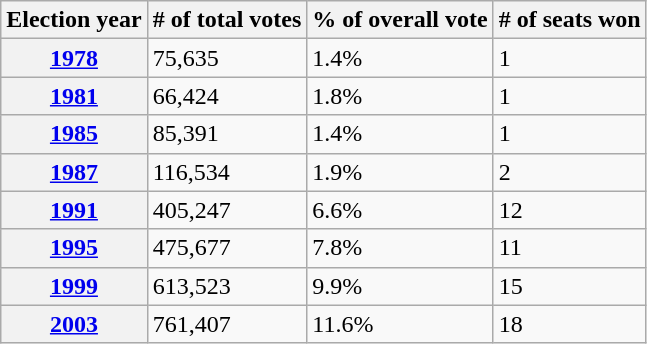<table class="wikitable">
<tr>
<th>Election year</th>
<th># of total votes</th>
<th>% of overall vote</th>
<th># of seats won</th>
</tr>
<tr>
<th><a href='#'>1978</a></th>
<td>75,635</td>
<td>1.4%</td>
<td>1</td>
</tr>
<tr>
<th><a href='#'>1981</a></th>
<td>66,424</td>
<td>1.8%</td>
<td>1</td>
</tr>
<tr>
<th><a href='#'>1985</a></th>
<td>85,391</td>
<td>1.4%</td>
<td>1</td>
</tr>
<tr>
<th><a href='#'>1987</a></th>
<td>116,534</td>
<td>1.9%</td>
<td>2</td>
</tr>
<tr>
<th><a href='#'>1991</a></th>
<td>405,247</td>
<td>6.6%</td>
<td>12</td>
</tr>
<tr>
<th><a href='#'>1995</a></th>
<td>475,677</td>
<td>7.8%</td>
<td>11</td>
</tr>
<tr>
<th><a href='#'>1999</a></th>
<td>613,523</td>
<td>9.9%</td>
<td>15</td>
</tr>
<tr>
<th><a href='#'>2003</a></th>
<td>761,407</td>
<td>11.6%</td>
<td>18</td>
</tr>
</table>
